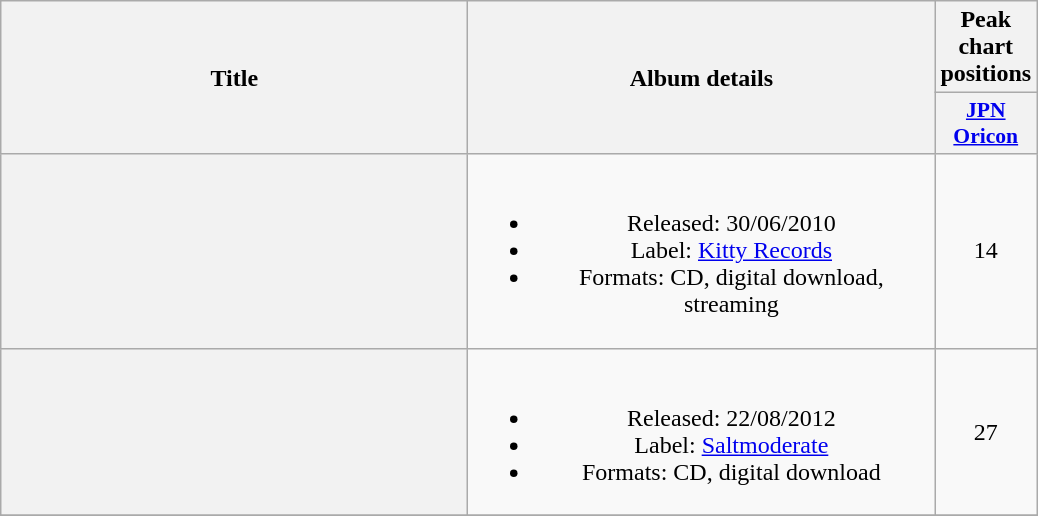<table class="wikitable plainrowheaders" style="text-align:center;">
<tr>
<th scope="col" rowspan="2" style="width:19em;">Title</th>
<th scope="col" rowspan="2" style="width:19em;">Album details</th>
<th scope="col">Peak<br>chart<br>positions</th>
</tr>
<tr>
<th scope="col" style="width:2.9em;font-size:90%;"><a href='#'>JPN<br>Oricon</a><br></th>
</tr>
<tr>
<th scope="row"></th>
<td><br><ul><li>Released: 30/06/2010</li><li>Label: <a href='#'>Kitty Records</a></li><li>Formats: CD, digital download, streaming</li></ul></td>
<td>14</td>
</tr>
<tr>
<th scope="row"></th>
<td><br><ul><li>Released: 22/08/2012</li><li>Label: <a href='#'>Saltmoderate</a></li><li>Formats: CD, digital download</li></ul></td>
<td>27</td>
</tr>
<tr>
</tr>
</table>
